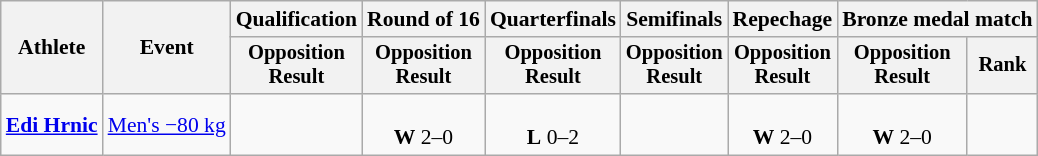<table class=wikitable style=font-size:90%;text-align:center>
<tr>
<th rowspan=2>Athlete</th>
<th rowspan=2>Event</th>
<th>Qualification</th>
<th>Round of 16</th>
<th>Quarterfinals</th>
<th>Semifinals</th>
<th>Repechage</th>
<th colspan=2>Bronze medal match</th>
</tr>
<tr style=font-size:95%>
<th>Opposition<br>Result</th>
<th>Opposition<br>Result</th>
<th>Opposition<br>Result</th>
<th>Opposition<br>Result</th>
<th>Opposition<br>Result</th>
<th>Opposition<br>Result</th>
<th>Rank</th>
</tr>
<tr align=center>
<td align=left><strong><a href='#'>Edi Hrnic</a></strong></td>
<td align=left><a href='#'>Men's −80 kg</a></td>
<td></td>
<td><br><strong>W</strong> 2–0</td>
<td><br><strong>L</strong> 0–2</td>
<td></td>
<td><br><strong>W</strong> 2–0</td>
<td><br><strong>W</strong> 2–0</td>
<td></td>
</tr>
</table>
